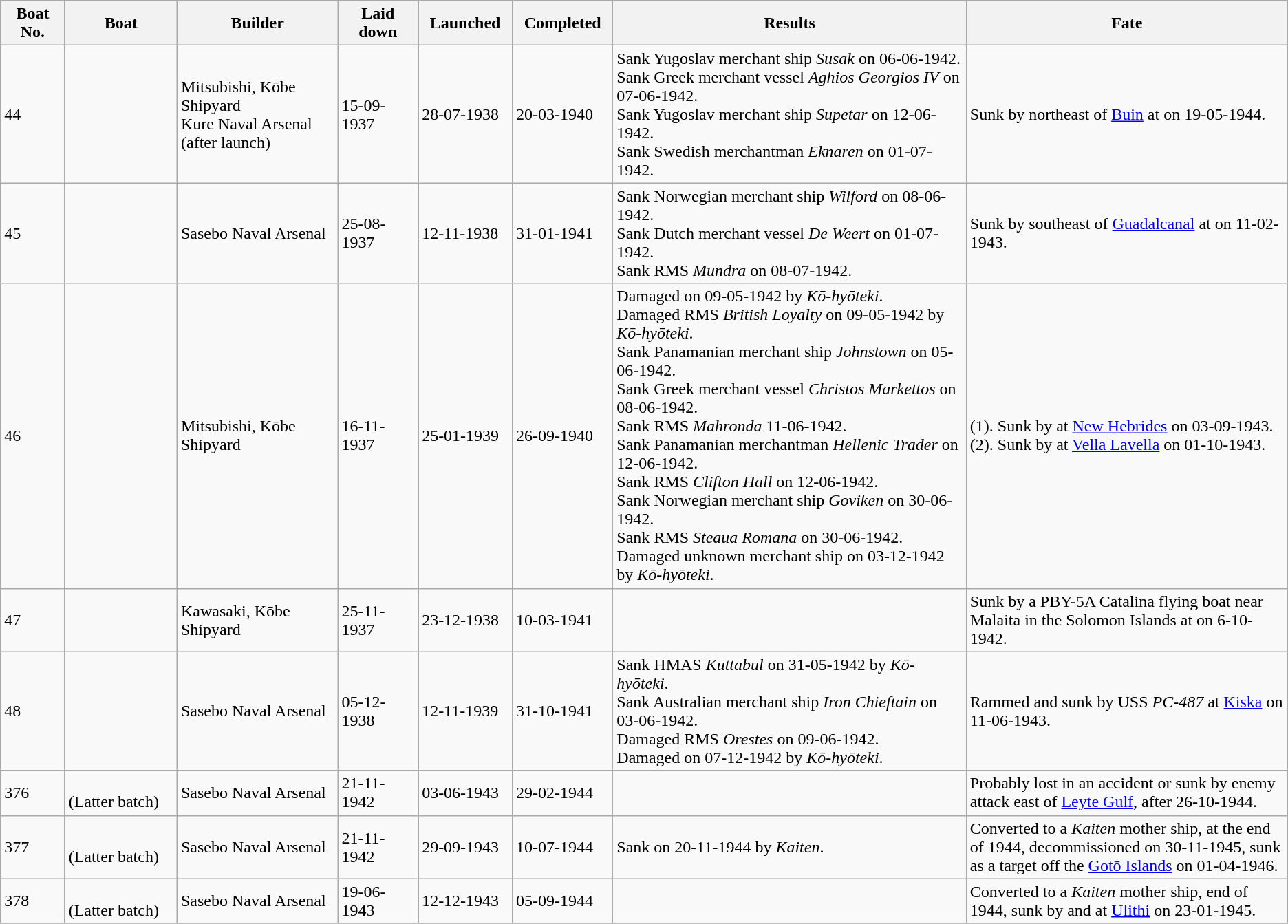<table class="wikitable">
<tr>
<th width="4%">Boat No.</th>
<th width="7%">Boat</th>
<th width="10%">Builder</th>
<th width="5%">Laid down</th>
<th width="5%">Launched</th>
<th width="5%">Completed</th>
<th width="22%">Results</th>
<th width="20%">Fate</th>
</tr>
<tr>
<td>44</td>
<td> </td>
<td>Mitsubishi, Kōbe Shipyard<br>Kure Naval Arsenal (after launch)</td>
<td>15-09-1937</td>
<td>28-07-1938</td>
<td>20-03-1940</td>
<td>Sank Yugoslav merchant ship <em>Susak</em> on 06-06-1942.<br>Sank Greek merchant vessel <em>Aghios Georgios IV</em> on 07-06-1942.<br>Sank Yugoslav merchant ship <em>Supetar</em> on 12-06-1942.<br>Sank Swedish merchantman <em>Eknaren</em> on 01-07-1942.</td>
<td>Sunk by  northeast of <a href='#'>Buin</a> at   on 19-05-1944.</td>
</tr>
<tr>
<td>45</td>
<td></td>
<td>Sasebo Naval Arsenal</td>
<td>25-08-1937</td>
<td>12-11-1938</td>
<td>31-01-1941</td>
<td>Sank Norwegian merchant ship <em>Wilford</em> on 08-06-1942.<br>Sank Dutch merchant vessel <em>De Weert</em> on 01-07-1942.<br>Sank RMS <em>Mundra</em> on 08-07-1942.</td>
<td>Sunk by  southeast of <a href='#'>Guadalcanal</a> at  on 11-02-1943.<br></td>
</tr>
<tr>
<td>46</td>
<td></td>
<td>Mitsubishi, Kōbe Shipyard</td>
<td>16-11-1937</td>
<td>25-01-1939</td>
<td>26-09-1940</td>
<td>Damaged  on 09-05-1942 by <em>Kō-hyōteki</em>.<br>Damaged RMS <em>British Loyalty</em> on 09-05-1942 by <em>Kō-hyōteki</em>.<br>Sank Panamanian merchant ship <em>Johnstown</em> on 05-06-1942.<br>Sank Greek merchant vessel <em>Christos Markettos</em> on 08-06-1942.<br>Sank RMS <em>Mahronda</em> 11-06-1942.<br>Sank Panamanian merchantman <em>Hellenic Trader</em> on 12-06-1942.<br>Sank RMS <em>Clifton Hall</em> on 12-06-1942.<br>Sank Norwegian merchant ship <em>Goviken</em> on 30-06-1942.<br>Sank RMS <em>Steaua Romana</em> on 30-06-1942.<br>Damaged unknown merchant ship on 03-12-1942 by <em>Kō-hyōteki</em>.</td>
<td>(1). Sunk by  at <a href='#'>New Hebrides</a> on 03-09-1943.<br>(2). Sunk by  at <a href='#'>Vella Lavella</a> on 01-10-1943.</td>
</tr>
<tr>
<td>47</td>
<td></td>
<td>Kawasaki, Kōbe Shipyard</td>
<td>25-11-1937</td>
<td>23-12-1938</td>
<td>10-03-1941</td>
<td></td>
<td>Sunk by a PBY-5A Catalina flying boat near Malaita in the Solomon Islands at  on 6-10-1942.</td>
</tr>
<tr>
<td>48</td>
<td></td>
<td>Sasebo Naval Arsenal</td>
<td>05-12-1938</td>
<td>12-11-1939</td>
<td>31-10-1941</td>
<td>Sank HMAS <em>Kuttabul</em> on 31-05-1942 by <em>Kō-hyōteki</em>.<br>Sank Australian merchant ship <em>Iron Chieftain</em> on 03-06-1942.<br>Damaged RMS <em>Orestes</em> on 09-06-1942.<br>Damaged  on 07-12-1942 by <em>Kō-hyōteki</em>.</td>
<td>Rammed and sunk by USS <em>PC-487</em> at <a href='#'>Kiska</a>  on 11-06-1943.</td>
</tr>
<tr>
<td>376</td>
<td><br>(Latter batch)</td>
<td>Sasebo Naval Arsenal</td>
<td>21-11-1942</td>
<td>03-06-1943</td>
<td>29-02-1944</td>
<td></td>
<td>Probably lost in an accident or sunk by enemy attack east of <a href='#'>Leyte Gulf</a>, after 26-10-1944.</td>
</tr>
<tr>
<td>377</td>
<td><br>(Latter batch)</td>
<td>Sasebo Naval Arsenal</td>
<td>21-11-1942</td>
<td>29-09-1943</td>
<td>10-07-1944</td>
<td>Sank  on 20-11-1944 by <em>Kaiten</em>.</td>
<td>Converted to a <em>Kaiten</em> mother ship, at the end of 1944, decommissioned on 30-11-1945, sunk as a target off the <a href='#'>Gotō Islands</a> on 01-04-1946.</td>
</tr>
<tr>
<td>378</td>
<td><br>(Latter batch)</td>
<td>Sasebo Naval Arsenal</td>
<td>19-06-1943</td>
<td>12-12-1943</td>
<td>05-09-1944</td>
<td></td>
<td>Converted to a <em>Kaiten</em> mother ship, end of 1944, sunk by  and  at <a href='#'>Ulithi</a>  on 23-01-1945.</td>
</tr>
<tr>
</tr>
</table>
